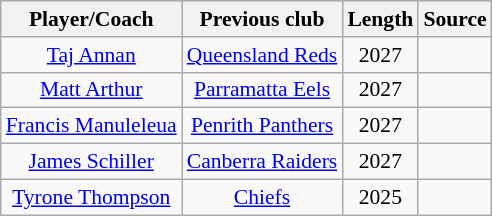<table class="wikitable sortable" style="text-align: center; font-size:90%">
<tr style="background:#efefef;">
<th>Player/Coach</th>
<th>Previous club</th>
<th>Length</th>
<th>Source</th>
</tr>
<tr>
<td><a href='#'>Taj Annan</a></td>
<td><a href='#'>Queensland Reds</a></td>
<td>2027</td>
<td></td>
</tr>
<tr>
<td><a href='#'>Matt Arthur</a></td>
<td><a href='#'>Parramatta Eels</a></td>
<td>2027</td>
<td></td>
</tr>
<tr>
<td><a href='#'>Francis Manuleleua</a></td>
<td><a href='#'>Penrith Panthers</a></td>
<td>2027</td>
<td></td>
</tr>
<tr>
<td><a href='#'>James Schiller</a></td>
<td><a href='#'>Canberra Raiders</a></td>
<td>2027</td>
<td></td>
</tr>
<tr>
<td><a href='#'>Tyrone Thompson</a></td>
<td><a href='#'>Chiefs</a></td>
<td>2025</td>
<td></td>
</tr>
</table>
